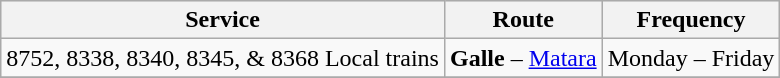<table class="wikitable">
<tr style="background-color:#e3e3e3;">
<th>Service</th>
<th>Route</th>
<th>Frequency</th>
</tr>
<tr>
<td>8752, 8338, 8340, 8345, & 8368 Local trains</td>
<td><strong>Galle</strong> – <a href='#'>Matara</a></td>
<td>Monday – Friday</td>
</tr>
<tr>
</tr>
</table>
